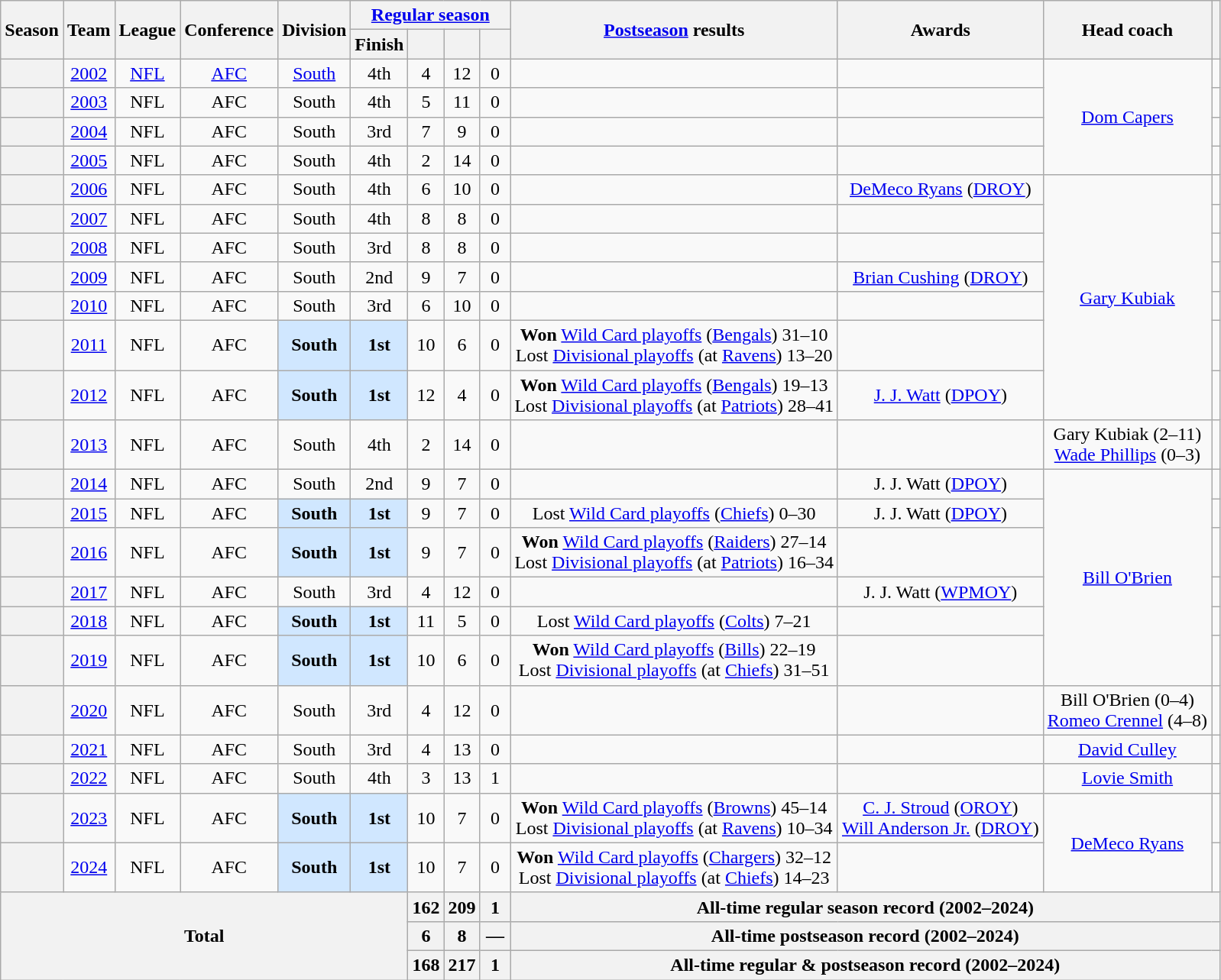<table class="wikitable" style="text-align:center">
<tr>
<th scope="col" rowspan="2">Season</th>
<th scope="col" rowspan="2">Team</th>
<th scope="col" rowspan="2">League</th>
<th scope="col" rowspan="2">Conference</th>
<th scope="col" rowspan="2">Division</th>
<th scope="colgroup" colspan="4"><a href='#'>Regular season</a></th>
<th scope="col" rowspan="2"><a href='#'>Postseason</a> results</th>
<th scope="col" rowspan="2">Awards</th>
<th scope=col rowspan="2">Head coach</th>
<th scope=col rowspan="2"></th>
</tr>
<tr>
<th scope="col" rowspan="1">Finish</th>
<th scope="col" rowspan="1"></th>
<th scope="col" rowspan="1"></th>
<th scope="col" rowspan="1"  width=2.5%></th>
</tr>
<tr>
<th scope=row></th>
<td><a href='#'>2002</a></td>
<td><a href='#'>NFL</a></td>
<td><a href='#'>AFC</a></td>
<td><a href='#'>South</a></td>
<td>4th</td>
<td>4</td>
<td>12</td>
<td>0</td>
<td></td>
<td></td>
<td rowspan="4"><a href='#'>Dom Capers</a></td>
<td></td>
</tr>
<tr>
<th scope=row></th>
<td><a href='#'>2003</a></td>
<td>NFL</td>
<td>AFC</td>
<td>South</td>
<td>4th</td>
<td>5</td>
<td>11</td>
<td>0</td>
<td></td>
<td></td>
<td></td>
</tr>
<tr>
<th scope=row></th>
<td><a href='#'>2004</a></td>
<td>NFL</td>
<td>AFC</td>
<td>South</td>
<td>3rd</td>
<td>7</td>
<td>9</td>
<td>0</td>
<td></td>
<td></td>
<td></td>
</tr>
<tr>
<th scope=row></th>
<td><a href='#'>2005</a></td>
<td>NFL</td>
<td>AFC</td>
<td>South</td>
<td>4th</td>
<td>2</td>
<td>14</td>
<td>0</td>
<td></td>
<td></td>
<td></td>
</tr>
<tr>
<th scope=row></th>
<td><a href='#'>2006</a></td>
<td>NFL</td>
<td>AFC</td>
<td>South</td>
<td>4th</td>
<td>6</td>
<td>10</td>
<td>0</td>
<td></td>
<td><a href='#'>DeMeco Ryans</a> (<a href='#'>DROY</a>)</td>
<td rowspan="7"><a href='#'>Gary Kubiak</a></td>
<td></td>
</tr>
<tr>
<th scope=row></th>
<td><a href='#'>2007</a></td>
<td>NFL</td>
<td>AFC</td>
<td>South</td>
<td>4th</td>
<td>8</td>
<td>8</td>
<td>0</td>
<td></td>
<td></td>
<td></td>
</tr>
<tr>
<th scope=row></th>
<td><a href='#'>2008</a></td>
<td>NFL</td>
<td>AFC</td>
<td>South</td>
<td>3rd</td>
<td>8</td>
<td>8</td>
<td>0</td>
<td></td>
<td></td>
<td></td>
</tr>
<tr>
<th scope=row></th>
<td><a href='#'>2009</a></td>
<td>NFL</td>
<td>AFC</td>
<td>South</td>
<td>2nd</td>
<td>9</td>
<td>7</td>
<td>0</td>
<td></td>
<td><a href='#'>Brian Cushing</a> (<a href='#'>DROY</a>)</td>
<td></td>
</tr>
<tr>
<th scope=row></th>
<td><a href='#'>2010</a></td>
<td>NFL</td>
<td>AFC</td>
<td>South</td>
<td>3rd</td>
<td>6</td>
<td>10</td>
<td>0</td>
<td></td>
<td></td>
<td></td>
</tr>
<tr>
<th scope=row></th>
<td><a href='#'>2011</a></td>
<td>NFL</td>
<td>AFC</td>
<td style="background: #D0E7FF;"><strong>South</strong></td>
<td style="background: #D0E7FF;"><strong>1st</strong></td>
<td>10</td>
<td>6</td>
<td>0</td>
<td colspan="1"><strong>Won</strong> <a href='#'>Wild Card playoffs</a> (<a href='#'>Bengals</a>) 31–10<br>Lost <a href='#'>Divisional playoffs</a> (at <a href='#'>Ravens</a>) 13–20</td>
<td></td>
<td></td>
</tr>
<tr>
<th scope=row></th>
<td><a href='#'>2012</a></td>
<td>NFL</td>
<td>AFC</td>
<td style="background: #D0E7FF;"><strong>South</strong></td>
<td style="background: #D0E7FF;"><strong>1st</strong></td>
<td>12</td>
<td>4</td>
<td>0</td>
<td><strong>Won</strong> <a href='#'>Wild Card playoffs</a> (<a href='#'>Bengals</a>) 19–13<br>Lost <a href='#'>Divisional playoffs</a> (at <a href='#'>Patriots</a>) 28–41</td>
<td><a href='#'>J. J. Watt</a> (<a href='#'>DPOY</a>)</td>
<td></td>
</tr>
<tr>
<th scope=row></th>
<td><a href='#'>2013</a></td>
<td>NFL</td>
<td>AFC</td>
<td>South</td>
<td>4th</td>
<td>2</td>
<td>14</td>
<td>0</td>
<td></td>
<td></td>
<td>Gary Kubiak (2–11)<br><a href='#'>Wade Phillips</a> (0–3)</td>
<td></td>
</tr>
<tr>
<th scope=row></th>
<td><a href='#'>2014</a></td>
<td>NFL</td>
<td>AFC</td>
<td>South</td>
<td>2nd</td>
<td>9</td>
<td>7</td>
<td>0</td>
<td></td>
<td>J. J. Watt (<a href='#'>DPOY</a>)</td>
<td rowspan="6"><a href='#'>Bill O'Brien</a></td>
<td></td>
</tr>
<tr>
<th scope=row></th>
<td><a href='#'>2015</a></td>
<td>NFL</td>
<td>AFC</td>
<td style="background: #D0E7FF;"><strong>South</strong></td>
<td style="background: #D0E7FF;"><strong>1st</strong></td>
<td>9</td>
<td>7</td>
<td>0</td>
<td>Lost <a href='#'>Wild Card playoffs</a> (<a href='#'>Chiefs</a>) 0–30</td>
<td>J. J. Watt (<a href='#'>DPOY</a>)</td>
<td></td>
</tr>
<tr>
<th scope=row></th>
<td><a href='#'>2016</a></td>
<td>NFL</td>
<td>AFC</td>
<td style="background: #D0E7FF;"><strong>South</strong></td>
<td style="background: #D0E7FF;"><strong>1st</strong></td>
<td>9</td>
<td>7</td>
<td>0</td>
<td><strong>Won</strong> <a href='#'>Wild Card playoffs</a> (<a href='#'>Raiders</a>) 27–14<br>Lost <a href='#'>Divisional playoffs</a> (at <a href='#'>Patriots</a>) 16–34</td>
<td></td>
<td></td>
</tr>
<tr>
<th scope=row></th>
<td><a href='#'>2017</a></td>
<td>NFL</td>
<td>AFC</td>
<td>South</td>
<td>3rd</td>
<td>4</td>
<td>12</td>
<td>0</td>
<td></td>
<td>J. J. Watt (<a href='#'>WPMOY</a>)</td>
<td></td>
</tr>
<tr>
<th scope=row></th>
<td><a href='#'>2018</a></td>
<td>NFL</td>
<td>AFC</td>
<td style="background: #D0E7FF;"><strong>South</strong></td>
<td style="background: #D0E7FF;"><strong>1st</strong></td>
<td>11</td>
<td>5</td>
<td>0</td>
<td>Lost <a href='#'>Wild Card playoffs</a> (<a href='#'>Colts</a>) 7–21</td>
<td></td>
<td></td>
</tr>
<tr>
<th scope=row></th>
<td><a href='#'>2019</a></td>
<td>NFL</td>
<td>AFC</td>
<td style="background: #D0E7FF;"><strong>South</strong></td>
<td style="background: #D0E7FF;"><strong>1st</strong></td>
<td>10</td>
<td>6</td>
<td>0</td>
<td><strong>Won</strong> <a href='#'>Wild Card playoffs</a> (<a href='#'>Bills</a>) 22–19 <br>Lost <a href='#'>Divisional playoffs</a> (at <a href='#'>Chiefs</a>) 31–51</td>
<td></td>
<td></td>
</tr>
<tr>
<th scope=row></th>
<td><a href='#'>2020</a></td>
<td>NFL</td>
<td>AFC</td>
<td>South</td>
<td>3rd</td>
<td>4</td>
<td>12</td>
<td>0</td>
<td></td>
<td></td>
<td>Bill O'Brien (0–4)<br><a href='#'>Romeo Crennel</a> (4–8)</td>
<td></td>
</tr>
<tr>
<th scope=row></th>
<td><a href='#'>2021</a></td>
<td>NFL</td>
<td>AFC</td>
<td>South</td>
<td>3rd</td>
<td>4</td>
<td>13</td>
<td>0</td>
<td></td>
<td></td>
<td><a href='#'>David Culley</a></td>
<td></td>
</tr>
<tr>
<th scope=row></th>
<td><a href='#'>2022</a></td>
<td>NFL</td>
<td>AFC</td>
<td>South</td>
<td>4th</td>
<td>3</td>
<td>13</td>
<td>1</td>
<td></td>
<td></td>
<td><a href='#'>Lovie Smith</a></td>
<td></td>
</tr>
<tr>
<th scope=row></th>
<td><a href='#'>2023</a></td>
<td>NFL</td>
<td>AFC</td>
<td style="background: #D0E7FF;"><strong>South</strong></td>
<td style="background: #D0E7FF;"><strong>1st</strong></td>
<td>10</td>
<td>7</td>
<td>0</td>
<td><strong>Won</strong> <a href='#'>Wild Card playoffs</a> (<a href='#'>Browns</a>) 45–14<br>Lost <a href='#'>Divisional playoffs</a> (at <a href='#'>Ravens</a>) 10–34</td>
<td><a href='#'>C. J. Stroud</a> (<a href='#'>OROY</a>)<br><a href='#'>Will Anderson Jr.</a> (<a href='#'>DROY</a>)</td>
<td rowspan="2"><a href='#'>DeMeco Ryans</a></td>
<td></td>
</tr>
<tr>
<th scope=row></th>
<td><a href='#'>2024</a></td>
<td>NFL</td>
<td>AFC</td>
<td style="background: #D0E7FF;"><strong>South</strong></td>
<td style="background: #D0E7FF;"><strong>1st</strong></td>
<td>10</td>
<td>7</td>
<td>0</td>
<td><strong>Won</strong> <a href='#'>Wild Card playoffs</a> (<a href='#'>Chargers</a>) 32–12<br>Lost <a href='#'>Divisional playoffs</a> (at <a href='#'>Chiefs</a>) 14–23</td>
<td></td>
<td></td>
</tr>
<tr>
<th scope="row" rowspan="3" colspan="6">Total</th>
<th>162</th>
<th>209</th>
<th>1</th>
<th colspan="4"><strong>All-time regular season record (2002–2024)</strong></th>
</tr>
<tr>
<th>6</th>
<th>8</th>
<th>—</th>
<th colspan="4"><strong>All-time postseason record (2002–2024)</strong></th>
</tr>
<tr>
<th>168</th>
<th>217</th>
<th>1</th>
<th colspan="4"><strong>All-time regular & postseason record (2002–2024)</strong></th>
</tr>
</table>
